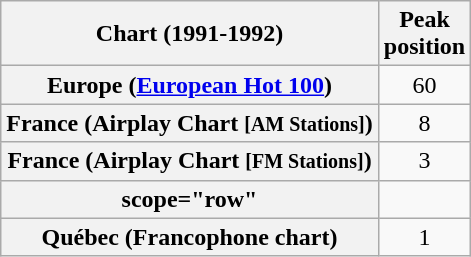<table class="wikitable sortable plainrowheaders">
<tr>
<th>Chart (1991-1992)</th>
<th>Peak<br>position</th>
</tr>
<tr>
<th scope="row">Europe (<a href='#'>European Hot 100</a>)</th>
<td align="center">60</td>
</tr>
<tr>
<th scope="row">France (Airplay Chart <small>[AM Stations]</small>)</th>
<td align="center">8</td>
</tr>
<tr>
<th scope="row">France (Airplay Chart <small>[FM Stations]</small>)</th>
<td align="center">3</td>
</tr>
<tr>
<th>scope="row"</th>
</tr>
<tr>
<th scope="row">Québec (Francophone chart)</th>
<td align="center">1</td>
</tr>
</table>
